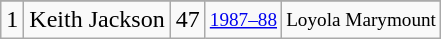<table class="wikitable">
<tr>
</tr>
<tr>
<td>1</td>
<td>Keith Jackson</td>
<td>47</td>
<td style="font-size:80%;"><a href='#'>1987–88</a></td>
<td style="font-size:80%;">Loyola Marymount</td>
</tr>
</table>
